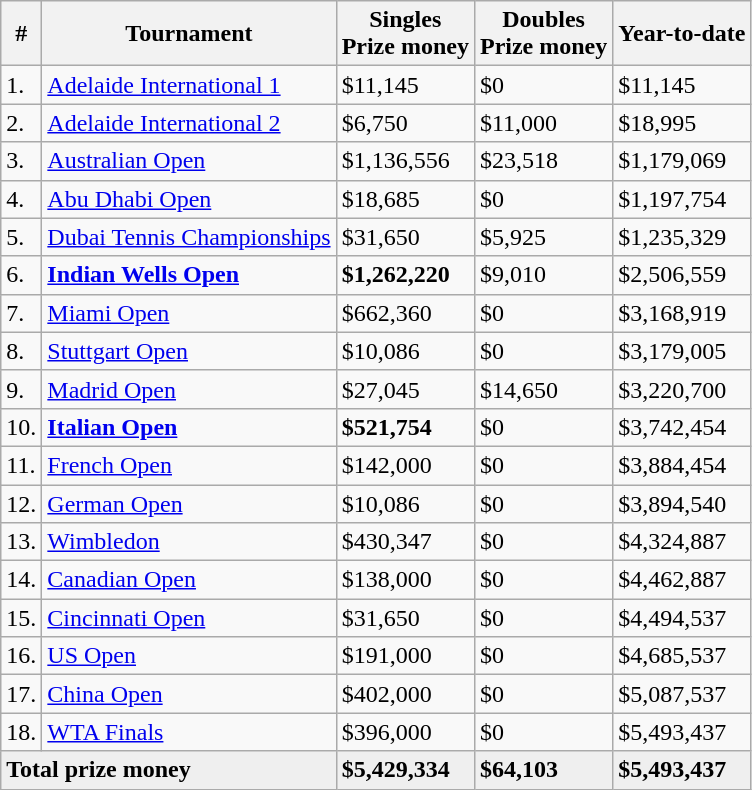<table class="wikitable sortable">
<tr>
<th>#</th>
<th>Tournament</th>
<th>Singles<br>Prize money</th>
<th>Doubles<br>Prize money</th>
<th>Year-to-date</th>
</tr>
<tr>
<td>1.</td>
<td><a href='#'>Adelaide International 1</a></td>
<td>$11,145</td>
<td>$0</td>
<td>$11,145</td>
</tr>
<tr>
<td>2.</td>
<td><a href='#'>Adelaide International 2</a></td>
<td>$6,750</td>
<td>$11,000</td>
<td>$18,995</td>
</tr>
<tr>
<td>3.</td>
<td><a href='#'>Australian Open</a></td>
<td>$1,136,556</td>
<td>$23,518</td>
<td>$1,179,069</td>
</tr>
<tr>
<td>4.</td>
<td><a href='#'>Abu Dhabi Open</a></td>
<td>$18,685</td>
<td>$0</td>
<td>$1,197,754</td>
</tr>
<tr>
<td>5.</td>
<td><a href='#'>Dubai Tennis Championships</a></td>
<td>$31,650</td>
<td>$5,925</td>
<td>$1,235,329</td>
</tr>
<tr>
<td>6.</td>
<td><strong><a href='#'>Indian Wells Open</a></strong></td>
<td><strong>$1,262,220</strong></td>
<td>$9,010</td>
<td>$2,506,559</td>
</tr>
<tr>
<td>7.</td>
<td><a href='#'>Miami Open</a></td>
<td>$662,360</td>
<td>$0</td>
<td>$3,168,919</td>
</tr>
<tr>
<td>8.</td>
<td><a href='#'>Stuttgart Open</a></td>
<td>$10,086</td>
<td>$0</td>
<td>$3,179,005</td>
</tr>
<tr>
<td>9.</td>
<td><a href='#'>Madrid Open</a></td>
<td>$27,045</td>
<td>$14,650</td>
<td>$3,220,700</td>
</tr>
<tr>
<td>10.</td>
<td><strong><a href='#'>Italian Open</a></strong></td>
<td><strong>$521,754</strong></td>
<td>$0</td>
<td>$3,742,454</td>
</tr>
<tr>
<td>11.</td>
<td><a href='#'>French Open</a></td>
<td>$142,000</td>
<td>$0</td>
<td>$3,884,454</td>
</tr>
<tr>
<td>12.</td>
<td><a href='#'>German Open</a></td>
<td>$10,086</td>
<td>$0</td>
<td>$3,894,540</td>
</tr>
<tr>
<td>13.</td>
<td><a href='#'>Wimbledon</a></td>
<td>$430,347</td>
<td>$0</td>
<td>$4,324,887</td>
</tr>
<tr>
<td>14.</td>
<td><a href='#'>Canadian Open</a></td>
<td>$138,000</td>
<td>$0</td>
<td>$4,462,887</td>
</tr>
<tr>
<td>15.</td>
<td><a href='#'>Cincinnati Open</a></td>
<td>$31,650</td>
<td>$0</td>
<td>$4,494,537</td>
</tr>
<tr>
<td>16.</td>
<td><a href='#'>US Open</a></td>
<td>$191,000</td>
<td>$0</td>
<td>$4,685,537</td>
</tr>
<tr>
<td>17.</td>
<td><a href='#'>China Open</a></td>
<td>$402,000</td>
<td>$0</td>
<td>$5,087,537</td>
</tr>
<tr>
<td>18.</td>
<td><a href='#'>WTA Finals</a></td>
<td>$396,000</td>
<td>$0</td>
<td>$5,493,437</td>
</tr>
<tr style="background:#efefef">
<td colspan="2"><strong>Total prize money</strong></td>
<td><strong>$5,429,334</strong></td>
<td><strong>$64,103</strong></td>
<td><strong>$5,493,437</strong></td>
</tr>
</table>
